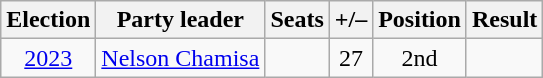<table class=wikitable style=text-align:center>
<tr>
<th>Election</th>
<th>Party leader</th>
<th>Seats</th>
<th>+/–</th>
<th>Position</th>
<th>Result</th>
</tr>
<tr>
<td><a href='#'>2023</a></td>
<td><a href='#'>Nelson Chamisa</a></td>
<td></td>
<td> 27</td>
<td> 2nd</td>
<td></td>
</tr>
</table>
